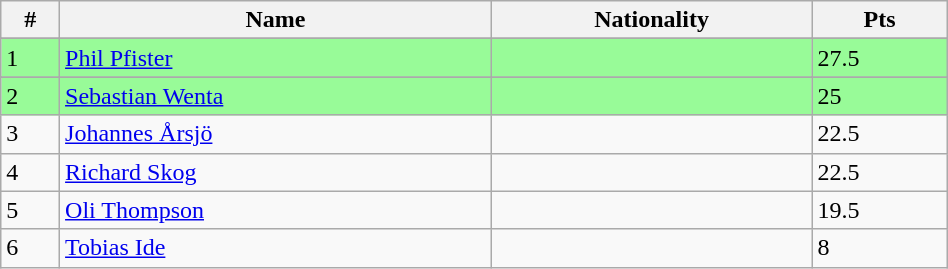<table class="wikitable" style="display: inline-table; width: 50%;">
<tr>
<th>#</th>
<th>Name</th>
<th>Nationality</th>
<th>Pts</th>
</tr>
<tr>
</tr>
<tr style="background:palegreen;">
<td>1</td>
<td><a href='#'>Phil Pfister</a></td>
<td></td>
<td>27.5</td>
</tr>
<tr>
</tr>
<tr style="background:palegreen;">
<td>2</td>
<td><a href='#'>Sebastian Wenta</a></td>
<td></td>
<td>25</td>
</tr>
<tr>
<td>3</td>
<td><a href='#'>Johannes Årsjö</a></td>
<td></td>
<td>22.5</td>
</tr>
<tr>
<td>4</td>
<td><a href='#'>Richard Skog</a></td>
<td></td>
<td>22.5</td>
</tr>
<tr>
<td>5</td>
<td><a href='#'>Oli Thompson</a></td>
<td></td>
<td>19.5</td>
</tr>
<tr>
<td>6</td>
<td><a href='#'>Tobias Ide</a></td>
<td></td>
<td>8</td>
</tr>
</table>
